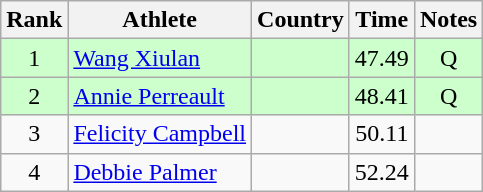<table class="wikitable" style="text-align:center">
<tr>
<th>Rank</th>
<th>Athlete</th>
<th>Country</th>
<th>Time</th>
<th>Notes</th>
</tr>
<tr bgcolor=ccffcc>
<td>1</td>
<td align=left><a href='#'>Wang Xiulan</a></td>
<td align=left></td>
<td>47.49</td>
<td>Q</td>
</tr>
<tr bgcolor=ccffcc>
<td>2</td>
<td align=left><a href='#'>Annie Perreault</a></td>
<td align=left></td>
<td>48.41</td>
<td>Q</td>
</tr>
<tr>
<td>3</td>
<td align=left><a href='#'>Felicity Campbell</a></td>
<td align=left></td>
<td>50.11</td>
<td></td>
</tr>
<tr>
<td>4</td>
<td align=left><a href='#'>Debbie Palmer</a></td>
<td align=left></td>
<td>52.24</td>
<td></td>
</tr>
</table>
